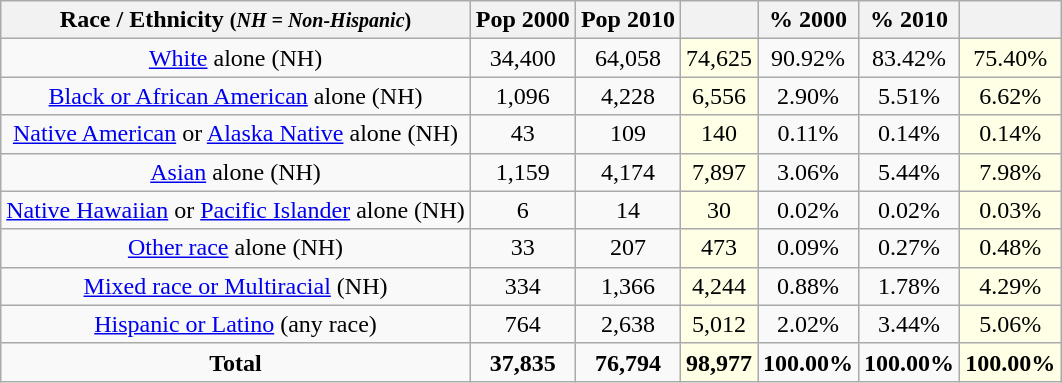<table class="wikitable" style="text-align:center;">
<tr>
<th>Race / Ethnicity <small>(<em>NH = Non-Hispanic</em>)</small></th>
<th>Pop 2000</th>
<th>Pop 2010</th>
<th></th>
<th>% 2000</th>
<th>% 2010</th>
<th></th>
</tr>
<tr>
<td><a href='#'>White</a> alone (NH)</td>
<td>34,400</td>
<td>64,058</td>
<td style="background: #ffffe6; ">74,625</td>
<td>90.92%</td>
<td>83.42%</td>
<td style="background: #ffffe6; ">75.40%</td>
</tr>
<tr>
<td><a href='#'>Black or African American</a> alone (NH)</td>
<td>1,096</td>
<td>4,228</td>
<td style="background: #ffffe6; ">6,556</td>
<td>2.90%</td>
<td>5.51%</td>
<td style="background: #ffffe6; ">6.62%</td>
</tr>
<tr>
<td><a href='#'>Native American</a> or <a href='#'>Alaska Native</a> alone (NH)</td>
<td>43</td>
<td>109</td>
<td style="background: #ffffe6; ">140</td>
<td>0.11%</td>
<td>0.14%</td>
<td style="background: #ffffe6; ">0.14%</td>
</tr>
<tr>
<td><a href='#'>Asian</a> alone (NH)</td>
<td>1,159</td>
<td>4,174</td>
<td style="background: #ffffe6; ">7,897</td>
<td>3.06%</td>
<td>5.44%</td>
<td style="background: #ffffe6; ">7.98%</td>
</tr>
<tr>
<td><a href='#'>Native Hawaiian</a> or <a href='#'>Pacific Islander</a> alone (NH)</td>
<td>6</td>
<td>14</td>
<td style="background: #ffffe6; ">30</td>
<td>0.02%</td>
<td>0.02%</td>
<td style="background: #ffffe6; ">0.03%</td>
</tr>
<tr>
<td><a href='#'>Other race</a> alone (NH)</td>
<td>33</td>
<td>207</td>
<td style="background: #ffffe6; ">473</td>
<td>0.09%</td>
<td>0.27%</td>
<td style="background: #ffffe6; ">0.48%</td>
</tr>
<tr>
<td><a href='#'>Mixed race or Multiracial</a> (NH)</td>
<td>334</td>
<td>1,366</td>
<td style="background: #ffffe6; ">4,244</td>
<td>0.88%</td>
<td>1.78%</td>
<td style="background: #ffffe6; ">4.29%</td>
</tr>
<tr>
<td><a href='#'>Hispanic or Latino</a> (any race)</td>
<td>764</td>
<td>2,638</td>
<td style="background: #ffffe6; ">5,012</td>
<td>2.02%</td>
<td>3.44%</td>
<td style="background: #ffffe6; ">5.06%</td>
</tr>
<tr>
<td><strong>Total</strong></td>
<td><strong>37,835</strong></td>
<td><strong>76,794</strong></td>
<td style="background: #ffffe6; "><strong>98,977</strong></td>
<td><strong>100.00%</strong></td>
<td><strong>100.00%</strong></td>
<td style="background: #ffffe6; "><strong>100.00%</strong></td>
</tr>
</table>
